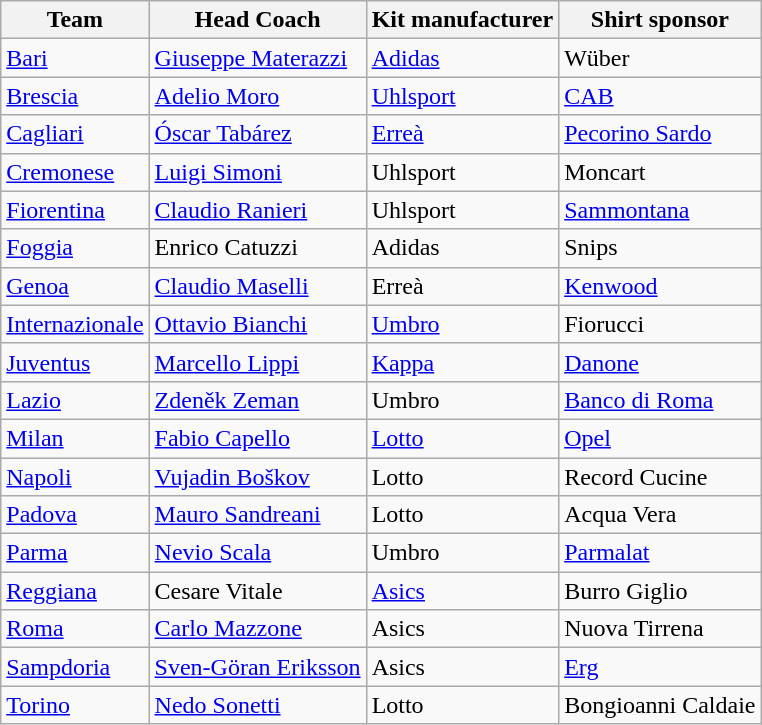<table class="wikitable sortable">
<tr>
<th>Team</th>
<th>Head Coach</th>
<th>Kit manufacturer</th>
<th>Shirt sponsor</th>
</tr>
<tr>
<td><a href='#'>Bari</a></td>
<td> <a href='#'>Giuseppe Materazzi</a></td>
<td><a href='#'>Adidas</a></td>
<td>Wüber</td>
</tr>
<tr>
<td><a href='#'>Brescia</a></td>
<td> <a href='#'>Adelio Moro</a></td>
<td><a href='#'>Uhlsport</a></td>
<td><a href='#'>CAB</a></td>
</tr>
<tr>
<td><a href='#'>Cagliari</a></td>
<td> <a href='#'>Óscar Tabárez</a></td>
<td><a href='#'>Erreà</a></td>
<td><a href='#'>Pecorino Sardo</a></td>
</tr>
<tr>
<td><a href='#'>Cremonese</a></td>
<td> <a href='#'>Luigi Simoni</a></td>
<td>Uhlsport</td>
<td>Moncart</td>
</tr>
<tr>
<td><a href='#'>Fiorentina</a></td>
<td> <a href='#'>Claudio Ranieri</a></td>
<td>Uhlsport</td>
<td><a href='#'>Sammontana</a></td>
</tr>
<tr>
<td><a href='#'>Foggia</a></td>
<td> Enrico Catuzzi</td>
<td>Adidas</td>
<td>Snips</td>
</tr>
<tr>
<td><a href='#'>Genoa</a></td>
<td> <a href='#'>Claudio Maselli</a></td>
<td>Erreà</td>
<td><a href='#'>Kenwood</a></td>
</tr>
<tr>
<td><a href='#'>Internazionale</a></td>
<td> <a href='#'>Ottavio Bianchi</a></td>
<td><a href='#'>Umbro</a></td>
<td>Fiorucci</td>
</tr>
<tr>
<td><a href='#'>Juventus</a></td>
<td> <a href='#'>Marcello Lippi</a></td>
<td><a href='#'>Kappa</a></td>
<td><a href='#'>Danone</a></td>
</tr>
<tr>
<td><a href='#'>Lazio</a></td>
<td> <a href='#'>Zdeněk Zeman</a></td>
<td>Umbro</td>
<td><a href='#'>Banco di Roma</a></td>
</tr>
<tr>
<td><a href='#'>Milan</a></td>
<td> <a href='#'>Fabio Capello</a></td>
<td><a href='#'>Lotto</a></td>
<td><a href='#'>Opel</a></td>
</tr>
<tr>
<td><a href='#'>Napoli</a></td>
<td> <a href='#'>Vujadin Boškov</a></td>
<td>Lotto</td>
<td>Record Cucine</td>
</tr>
<tr>
<td><a href='#'>Padova</a></td>
<td> <a href='#'>Mauro Sandreani</a></td>
<td>Lotto</td>
<td>Acqua Vera</td>
</tr>
<tr>
<td><a href='#'>Parma</a></td>
<td> <a href='#'>Nevio Scala</a></td>
<td>Umbro</td>
<td><a href='#'>Parmalat</a></td>
</tr>
<tr>
<td><a href='#'>Reggiana</a></td>
<td> Cesare Vitale</td>
<td><a href='#'>Asics</a></td>
<td>Burro Giglio</td>
</tr>
<tr>
<td><a href='#'>Roma</a></td>
<td> <a href='#'>Carlo Mazzone</a></td>
<td>Asics</td>
<td>Nuova Tirrena</td>
</tr>
<tr>
<td><a href='#'>Sampdoria</a></td>
<td> <a href='#'>Sven-Göran Eriksson</a></td>
<td>Asics</td>
<td><a href='#'>Erg</a></td>
</tr>
<tr>
<td><a href='#'>Torino</a></td>
<td> <a href='#'>Nedo Sonetti</a></td>
<td>Lotto</td>
<td>Bongioanni Caldaie</td>
</tr>
</table>
